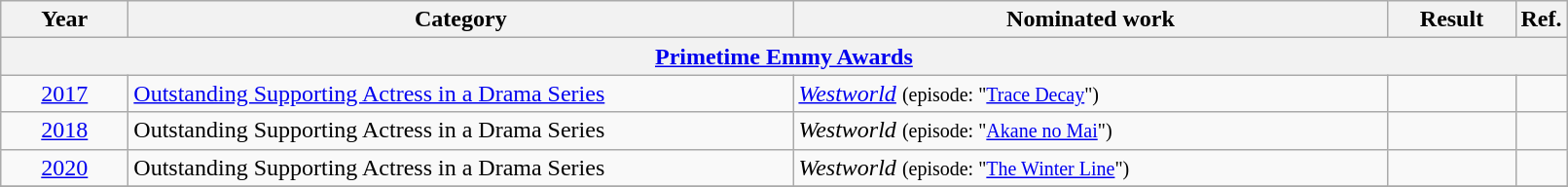<table class=wikitable>
<tr>
<th scope="col" style="width:5em;">Year</th>
<th scope="col" style="width:28em;">Category</th>
<th scope="col" style="width:25em;">Nominated work</th>
<th scope="col" style="width:5em;">Result</th>
<th>Ref.</th>
</tr>
<tr>
<th colspan=5><a href='#'>Primetime Emmy Awards</a></th>
</tr>
<tr>
<td style="text-align:center;"><a href='#'>2017</a></td>
<td><a href='#'>Outstanding Supporting Actress in a Drama Series</a></td>
<td><em><a href='#'>Westworld</a></em> <small> (episode: "<a href='#'>Trace Decay</a>") </small></td>
<td></td>
<td></td>
</tr>
<tr>
<td style="text-align:center;"><a href='#'>2018</a></td>
<td>Outstanding Supporting Actress in a Drama Series</td>
<td><em>Westworld</em> <small> (episode: "<a href='#'>Akane no Mai</a>") </small></td>
<td></td>
<td></td>
</tr>
<tr>
<td style="text-align:center;"><a href='#'>2020</a></td>
<td>Outstanding Supporting Actress in a Drama Series</td>
<td><em>Westworld</em> <small> (episode: "<a href='#'>The Winter Line</a>") </small></td>
<td></td>
<td></td>
</tr>
<tr>
</tr>
</table>
